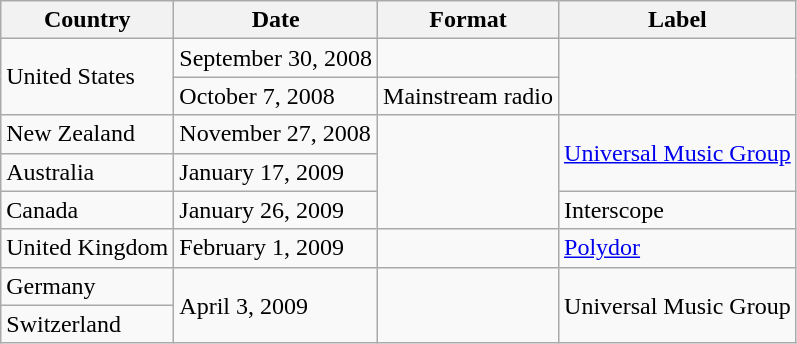<table class="wikitable">
<tr>
<th>Country</th>
<th>Date</th>
<th>Format</th>
<th>Label</th>
</tr>
<tr>
<td rowspan="2">United States</td>
<td>September 30, 2008</td>
<td></td>
<td rowspan="2"></td>
</tr>
<tr>
<td>October 7, 2008</td>
<td>Mainstream radio</td>
</tr>
<tr>
<td>New Zealand</td>
<td>November 27, 2008</td>
<td rowspan="3"></td>
<td rowspan="2"><a href='#'>Universal Music Group</a></td>
</tr>
<tr>
<td>Australia</td>
<td>January 17, 2009</td>
</tr>
<tr>
<td>Canada</td>
<td>January 26, 2009</td>
<td>Interscope</td>
</tr>
<tr>
<td>United Kingdom</td>
<td>February 1, 2009</td>
<td></td>
<td><a href='#'>Polydor</a></td>
</tr>
<tr>
<td>Germany</td>
<td rowspan="2">April 3, 2009</td>
<td rowspan="2"></td>
<td rowspan="2">Universal Music Group</td>
</tr>
<tr>
<td>Switzerland</td>
</tr>
</table>
